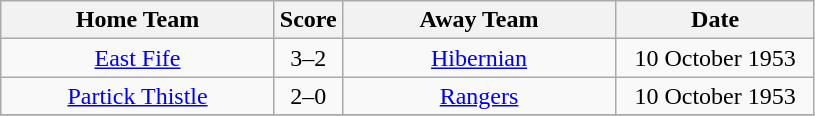<table class="wikitable" style="text-align:center;">
<tr>
<th width=175>Home Team</th>
<th width=20>Score</th>
<th width=175>Away Team</th>
<th width= 125>Date</th>
</tr>
<tr>
<td><a href='#'>East Fife</a></td>
<td>3–2</td>
<td><a href='#'>Hibernian</a></td>
<td>10 October 1953</td>
</tr>
<tr>
<td><a href='#'>Partick Thistle</a></td>
<td>2–0</td>
<td><a href='#'>Rangers</a></td>
<td>10 October 1953</td>
</tr>
<tr>
</tr>
</table>
